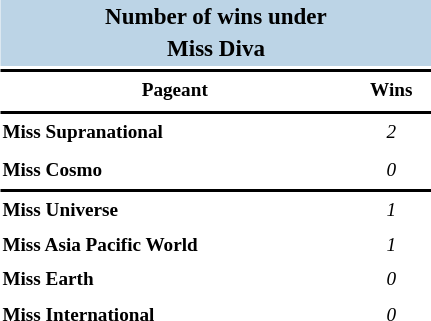<table class="toccolours" style="width: 20em; float:right; margin-left:1em; font-size:80%; line-height:1.5em; width:23%;">
<tr>
<th colspan="2" align="center" style="background:#BCD4E6;"><big>Number of wins under<br>Miss Diva</big></th>
</tr>
<tr>
<td colspan="2" style="background:black"></td>
</tr>
<tr>
<th scope="col">Pageant</th>
<th scope="col">Wins</th>
</tr>
<tr>
<td colspan="2" style="background:black"></td>
</tr>
<tr>
<td align="left"><strong>Miss Supranational</strong></td>
<td align="center"><em>2</em></td>
</tr>
<tr>
</tr>
<tr>
<td align="left"><strong>Miss Cosmo</strong></td>
<td align="center"><em>0</em></td>
</tr>
<tr>
<td colspan="2" style="background:black"></td>
</tr>
<tr>
<td align="left"><strong>Miss Universe</strong></td>
<td align="center"><em>1</em></td>
</tr>
<tr>
<td align="left"><strong>Miss Asia Pacific World</strong></td>
<td align="center"><em>1</em></td>
</tr>
<tr>
<td align="left"><strong>Miss Earth</strong></td>
<td align="center"><em>0</em></td>
</tr>
<tr>
<td align="left"><strong>Miss International</strong></td>
<td align="center"><em>0</em></td>
</tr>
<tr>
</tr>
</table>
